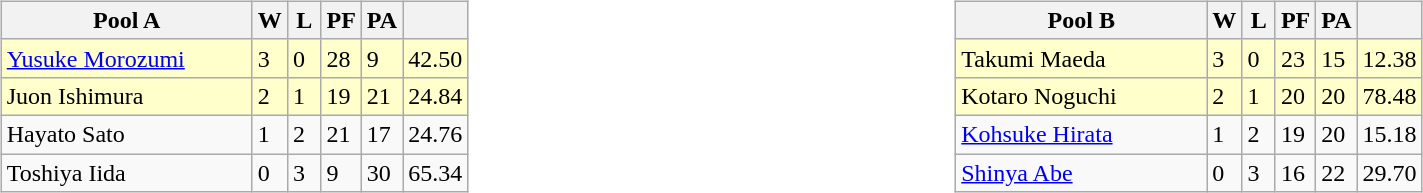<table>
<tr>
<td valign=top width=10%><br><table class=wikitable>
<tr>
<th width=160>Pool A</th>
<th width=15>W</th>
<th width=15>L</th>
<th width=15>PF</th>
<th width=15>PA</th>
<th width=20></th>
</tr>
<tr bgcolor=#ffffcc>
<td> <a href='#'>Yusuke Morozumi</a></td>
<td>3</td>
<td>0</td>
<td>28</td>
<td>9</td>
<td>42.50</td>
</tr>
<tr bgcolor=#ffffcc>
<td> Juon Ishimura</td>
<td>2</td>
<td>1</td>
<td>19</td>
<td>21</td>
<td>24.84</td>
</tr>
<tr>
<td> Hayato Sato</td>
<td>1</td>
<td>2</td>
<td>21</td>
<td>17</td>
<td>24.76</td>
</tr>
<tr>
<td> Toshiya Iida</td>
<td>0</td>
<td>3</td>
<td>9</td>
<td>30</td>
<td>65.34</td>
</tr>
</table>
</td>
<td valign=top width=10%><br><table class=wikitable>
<tr>
<th width=160>Pool B</th>
<th width=15>W</th>
<th width=15>L</th>
<th width=15>PF</th>
<th width=15>PA</th>
<th width=20></th>
</tr>
<tr bgcolor=#ffffcc>
<td> Takumi Maeda</td>
<td>3</td>
<td>0</td>
<td>23</td>
<td>15</td>
<td>12.38</td>
</tr>
<tr bgcolor=#ffffcc>
<td> Kotaro Noguchi</td>
<td>2</td>
<td>1</td>
<td>20</td>
<td>20</td>
<td>78.48</td>
</tr>
<tr>
<td> <a href='#'>Kohsuke Hirata</a></td>
<td>1</td>
<td>2</td>
<td>19</td>
<td>20</td>
<td>15.18</td>
</tr>
<tr>
<td> <a href='#'>Shinya Abe</a></td>
<td>0</td>
<td>3</td>
<td>16</td>
<td>22</td>
<td>29.70</td>
</tr>
</table>
</td>
</tr>
</table>
